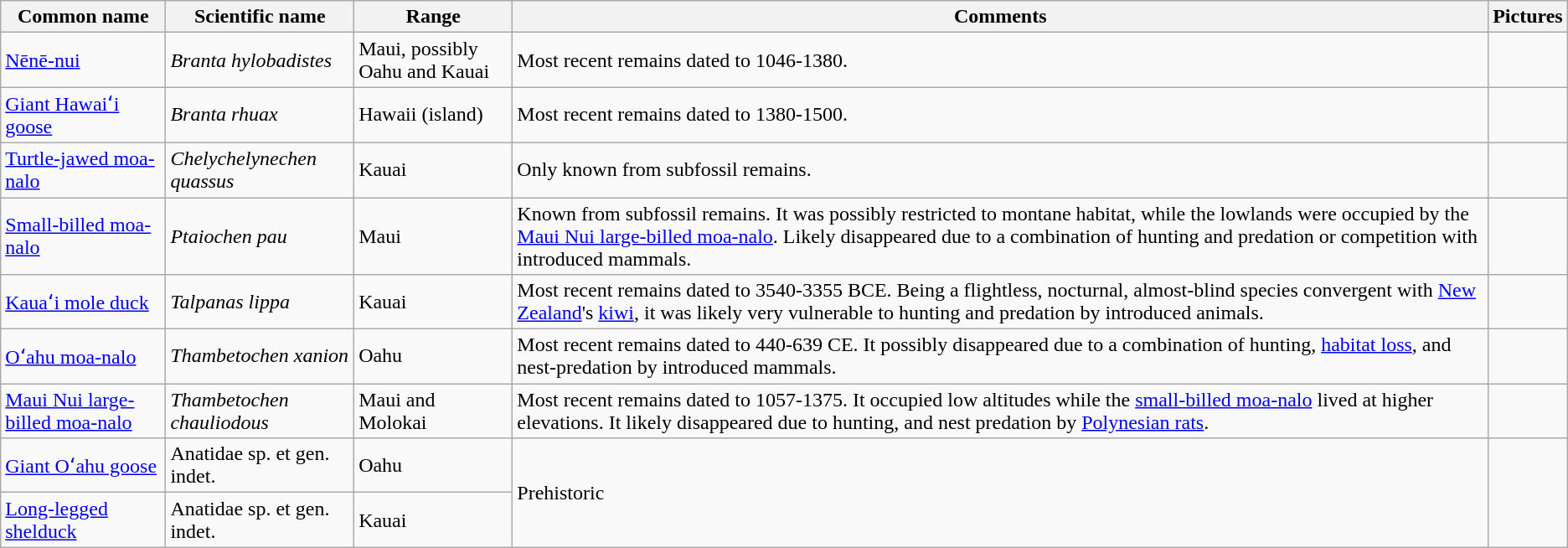<table class="wikitable">
<tr>
<th>Common name</th>
<th>Scientific name</th>
<th>Range</th>
<th class="unsortable">Comments</th>
<th class="unsortable">Pictures</th>
</tr>
<tr>
<td><a href='#'>Nēnē-nui</a></td>
<td><em>Branta hylobadistes</em></td>
<td>Maui, possibly Oahu and Kauai</td>
<td>Most recent remains dated to 1046-1380.</td>
<td></td>
</tr>
<tr>
<td><a href='#'>Giant Hawaiʻi goose</a></td>
<td><em>Branta rhuax</em></td>
<td>Hawaii (island)</td>
<td>Most recent remains dated to 1380-1500.</td>
<td></td>
</tr>
<tr>
<td><a href='#'>Turtle-jawed moa-nalo</a></td>
<td><em>Chelychelynechen quassus</em></td>
<td>Kauai</td>
<td>Only known from subfossil remains.</td>
<td></td>
</tr>
<tr>
<td><a href='#'>Small-billed moa-nalo</a></td>
<td><em>Ptaiochen pau</em></td>
<td>Maui</td>
<td>Known from subfossil remains. It was possibly restricted to montane habitat, while the lowlands were occupied by the <a href='#'>Maui Nui large-billed moa-nalo</a>. Likely disappeared due to a combination of hunting and predation or competition with introduced mammals.</td>
<td></td>
</tr>
<tr>
<td><a href='#'>Kauaʻi mole duck</a></td>
<td><em>Talpanas lippa</em></td>
<td>Kauai</td>
<td>Most recent remains dated to 3540-3355 BCE. Being a flightless, nocturnal, almost-blind species convergent with <a href='#'>New Zealand</a>'s <a href='#'>kiwi</a>, it was likely very vulnerable to hunting and predation by introduced animals.</td>
<td></td>
</tr>
<tr>
<td><a href='#'>Oʻahu moa-nalo</a></td>
<td><em>Thambetochen xanion</em></td>
<td>Oahu</td>
<td>Most recent remains dated to 440-639 CE. It possibly disappeared due to a combination of hunting, <a href='#'>habitat loss</a>, and nest-predation by introduced mammals.</td>
<td></td>
</tr>
<tr>
<td><a href='#'>Maui Nui large-billed moa-nalo</a></td>
<td><em>Thambetochen chauliodous</em></td>
<td>Maui and Molokai</td>
<td>Most recent remains dated to 1057-1375. It occupied low altitudes while the <a href='#'>small-billed moa-nalo</a> lived at higher elevations. It likely disappeared due to hunting, and nest predation by <a href='#'>Polynesian rats</a>.</td>
<td></td>
</tr>
<tr>
<td><a href='#'>Giant Oʻahu goose</a></td>
<td>Anatidae sp. et gen. indet.</td>
<td>Oahu</td>
<td rowspan="2">Prehistoric</td>
<td rowspan="2"></td>
</tr>
<tr>
<td><a href='#'>Long-legged shelduck</a></td>
<td>Anatidae sp. et gen. indet.</td>
<td>Kauai</td>
</tr>
</table>
